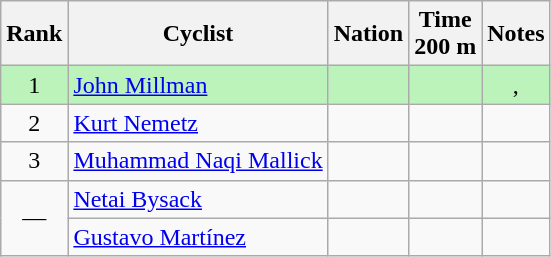<table class="wikitable sortable" style="text-align:center">
<tr>
<th>Rank</th>
<th>Cyclist</th>
<th>Nation</th>
<th>Time<br>200 m</th>
<th>Notes</th>
</tr>
<tr bgcolor=bbf3bb>
<td>1</td>
<td align=left><a href='#'>John Millman</a></td>
<td align=left></td>
<td></td>
<td>, </td>
</tr>
<tr>
<td>2</td>
<td align=left><a href='#'>Kurt Nemetz</a></td>
<td align=left></td>
<td></td>
<td></td>
</tr>
<tr>
<td>3</td>
<td align=left><a href='#'>Muhammad Naqi Mallick</a></td>
<td align=left></td>
<td></td>
<td></td>
</tr>
<tr>
<td rowspan=2 data-sort-value=4>—</td>
<td align=left><a href='#'>Netai Bysack</a></td>
<td align=left></td>
<td data-sort-value=99.9></td>
<td></td>
</tr>
<tr>
<td align=left><a href='#'>Gustavo Martínez</a></td>
<td align=left></td>
<td data-sort-value=99.9></td>
<td></td>
</tr>
</table>
